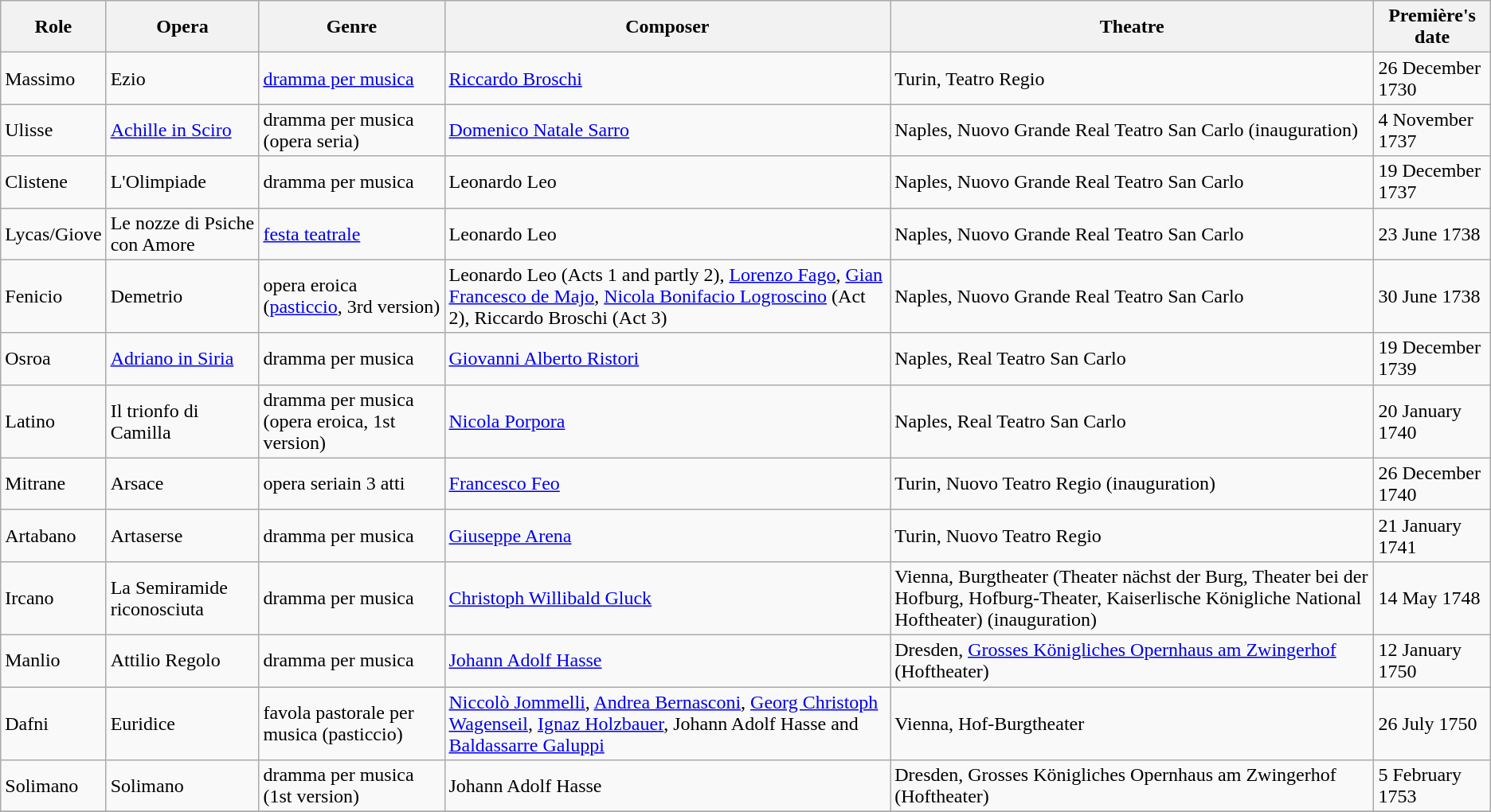<table class="wikitable">
<tr>
<th>Role</th>
<th>Opera</th>
<th>Genre</th>
<th>Composer</th>
<th>Theatre</th>
<th>Première's date <br></th>
</tr>
<tr>
<td>Massimo</td>
<td>Ezio</td>
<td><a href='#'>dramma per musica</a></td>
<td><a href='#'>Riccardo Broschi</a></td>
<td>Turin,  Teatro Regio</td>
<td>26 December 1730</td>
</tr>
<tr>
<td>Ulisse</td>
<td><a href='#'>Achille in Sciro</a></td>
<td>dramma per musica (opera seria)</td>
<td><a href='#'>Domenico Natale Sarro</a></td>
<td>Naples,  Nuovo Grande Real Teatro San Carlo (inauguration)</td>
<td>4 November 1737</td>
</tr>
<tr>
<td>Clistene</td>
<td>L'Olimpiade</td>
<td>dramma per musica</td>
<td>Leonardo Leo</td>
<td>Naples,  Nuovo Grande Real Teatro San Carlo</td>
<td>19 December 1737</td>
</tr>
<tr>
<td>Lycas/Giove</td>
<td>Le nozze di Psiche con Amore</td>
<td><a href='#'>festa teatrale</a></td>
<td>Leonardo Leo</td>
<td>Naples,  Nuovo Grande Real Teatro San Carlo</td>
<td>23 June 1738</td>
</tr>
<tr>
<td>Fenicio</td>
<td>Demetrio</td>
<td>opera eroica (<a href='#'>pasticcio</a>, 3rd  version)</td>
<td>Leonardo Leo (Acts 1 and partly 2), <a href='#'>Lorenzo Fago</a>, <a href='#'>Gian Francesco de Majo</a>, <a href='#'>Nicola Bonifacio Logroscino</a> (Act 2), Riccardo Broschi (Act 3)</td>
<td>Naples,  Nuovo Grande Real Teatro San Carlo</td>
<td>30 June 1738</td>
</tr>
<tr>
<td>Osroa</td>
<td><a href='#'>Adriano in Siria</a></td>
<td>dramma per musica</td>
<td><a href='#'>Giovanni Alberto Ristori</a></td>
<td>Naples,  Real Teatro San Carlo</td>
<td>19 December 1739</td>
</tr>
<tr>
<td>Latino</td>
<td>Il trionfo di Camilla</td>
<td>dramma per musica (opera eroica, 1st version)</td>
<td><a href='#'>Nicola Porpora</a></td>
<td>Naples,  Real Teatro San Carlo</td>
<td>20 January 1740</td>
</tr>
<tr>
<td>Mitrane</td>
<td>Arsace</td>
<td>opera seriain 3 atti</td>
<td><a href='#'>Francesco Feo</a></td>
<td>Turin,  Nuovo Teatro Regio (inauguration)</td>
<td>26 December 1740</td>
</tr>
<tr>
<td>Artabano</td>
<td>Artaserse</td>
<td>dramma per musica</td>
<td><a href='#'>Giuseppe Arena</a></td>
<td>Turin,  Nuovo Teatro Regio</td>
<td>21 January 1741</td>
</tr>
<tr>
<td>Ircano</td>
<td>La Semiramide riconosciuta</td>
<td>dramma per musica</td>
<td><a href='#'>Christoph Willibald Gluck</a></td>
<td>Vienna, Burgtheater (Theater nächst der Burg, Theater bei der Hofburg, Hofburg-Theater, Kaiserlische Königliche National Hoftheater) (inauguration)</td>
<td>14 May 1748</td>
</tr>
<tr>
<td>Manlio</td>
<td>Attilio Regolo</td>
<td>dramma per musica</td>
<td><a href='#'>Johann Adolf Hasse</a></td>
<td>Dresden,  <a href='#'>Grosses Königliches Opernhaus am Zwingerhof</a> (Hoftheater)</td>
<td>12 January 1750</td>
</tr>
<tr>
<td>Dafni</td>
<td>Euridice</td>
<td>favola pastorale per musica (pasticcio)</td>
<td><a href='#'>Niccolò Jommelli</a>, <a href='#'>Andrea Bernasconi</a>, <a href='#'>Georg Christoph Wagenseil</a>, <a href='#'>Ignaz Holzbauer</a>, Johann Adolf Hasse and <a href='#'>Baldassarre Galuppi</a></td>
<td>Vienna,  Hof-Burgtheater</td>
<td>26 July 1750</td>
</tr>
<tr>
<td>Solimano</td>
<td>Solimano</td>
<td>dramma per musica (1st version)</td>
<td>Johann Adolf Hasse</td>
<td>Dresden,  Grosses Königliches Opernhaus am Zwingerhof (Hoftheater)</td>
<td>5 February 1753</td>
</tr>
<tr>
</tr>
</table>
